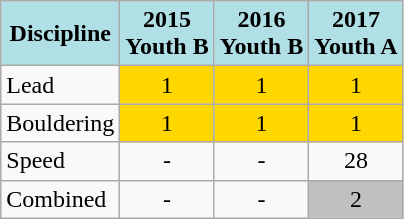<table class="wikitable" style="text-align: center;">
<tr>
<th style="background: #b0e0e6;">Discipline</th>
<th style="background: #b0e0e6;">2015<br>Youth B</th>
<th style="background: #b0e0e6;">2016<br>Youth B</th>
<th style="background: #b0e0e6;">2017<br>Youth A</th>
</tr>
<tr>
<td align="left">Lead</td>
<td style="background: Gold;">1</td>
<td style="background: Gold;">1</td>
<td style="background: Gold;">1</td>
</tr>
<tr>
<td align="left">Bouldering</td>
<td style="background: Gold;">1</td>
<td style="background: Gold;">1</td>
<td style="background: Gold;">1</td>
</tr>
<tr>
<td align="left">Speed</td>
<td>-</td>
<td>-</td>
<td>28</td>
</tr>
<tr>
<td align="left">Combined</td>
<td>-</td>
<td>-</td>
<td style="background: Silver;">2</td>
</tr>
</table>
